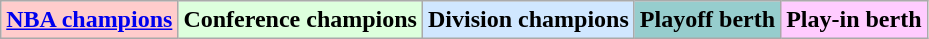<table class="wikitable">
<tr>
<td align="center" bgcolor="#FFCCCC"><strong><a href='#'>NBA champions</a></strong></td>
<td align="center" bgcolor="#DDFFDD"><strong>Conference champions</strong></td>
<td align="center" bgcolor="#D0E7FF"><strong>Division champions</strong></td>
<td align="center" bgcolor="#96CDCD"><strong>Playoff berth</strong></td>
<td align="center" bgcolor="#FFCCFF"><strong>Play-in berth</strong></td>
</tr>
</table>
